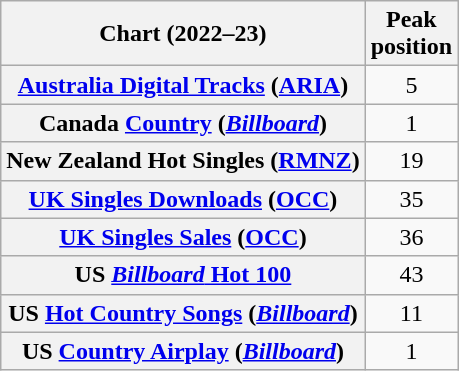<table class="wikitable sortable plainrowheaders" style="text-align:center">
<tr>
<th scope="col">Chart (2022–23)</th>
<th scope="col">Peak<br>position</th>
</tr>
<tr>
<th scope="row"><a href='#'>Australia Digital Tracks</a> (<a href='#'>ARIA</a>)</th>
<td>5</td>
</tr>
<tr>
<th scope="row">Canada <a href='#'>Country</a> (<a href='#'><em>Billboard</em></a>)</th>
<td>1</td>
</tr>
<tr>
<th scope="row">New Zealand Hot Singles (<a href='#'>RMNZ</a>)</th>
<td>19</td>
</tr>
<tr>
<th scope="row"><a href='#'>UK Singles Downloads</a> (<a href='#'>OCC</a>)</th>
<td>35</td>
</tr>
<tr>
<th scope="row"><a href='#'>UK Singles Sales</a> (<a href='#'>OCC</a>)</th>
<td>36</td>
</tr>
<tr>
<th scope="row">US <a href='#'><em>Billboard</em> Hot 100</a></th>
<td>43</td>
</tr>
<tr>
<th scope="row">US <a href='#'>Hot Country Songs</a> (<em><a href='#'>Billboard</a></em>)</th>
<td>11</td>
</tr>
<tr>
<th scope="row">US <a href='#'>Country Airplay</a> (<em><a href='#'>Billboard</a></em>)</th>
<td>1</td>
</tr>
</table>
